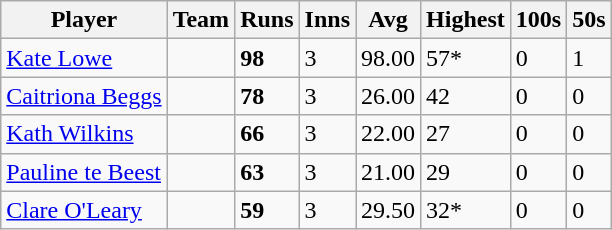<table class="wikitable">
<tr>
<th>Player</th>
<th>Team</th>
<th>Runs</th>
<th>Inns</th>
<th>Avg</th>
<th>Highest</th>
<th>100s</th>
<th>50s</th>
</tr>
<tr>
<td><a href='#'>Kate Lowe</a></td>
<td></td>
<td><strong>98</strong></td>
<td>3</td>
<td>98.00</td>
<td>57*</td>
<td>0</td>
<td>1</td>
</tr>
<tr>
<td><a href='#'>Caitriona Beggs</a></td>
<td></td>
<td><strong>78</strong></td>
<td>3</td>
<td>26.00</td>
<td>42</td>
<td>0</td>
<td>0</td>
</tr>
<tr>
<td><a href='#'>Kath Wilkins</a></td>
<td></td>
<td><strong>66</strong></td>
<td>3</td>
<td>22.00</td>
<td>27</td>
<td>0</td>
<td>0</td>
</tr>
<tr>
<td><a href='#'>Pauline te Beest</a></td>
<td></td>
<td><strong>63</strong></td>
<td>3</td>
<td>21.00</td>
<td>29</td>
<td>0</td>
<td>0</td>
</tr>
<tr>
<td><a href='#'>Clare O'Leary</a></td>
<td></td>
<td><strong>59</strong></td>
<td>3</td>
<td>29.50</td>
<td>32*</td>
<td>0</td>
<td>0</td>
</tr>
</table>
